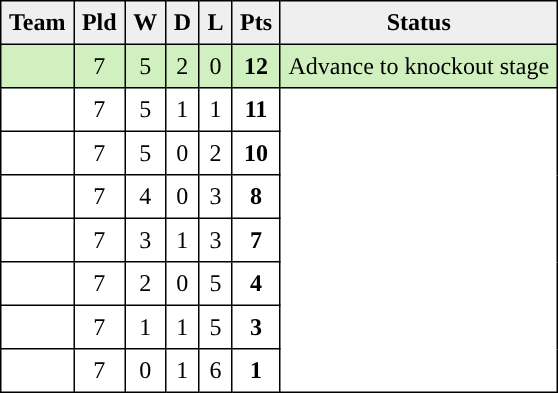<table style=border-collapse:collapse border=1 cellspacing=0 cellpadding=5>
<tr align=center bgcolor=#efefef>
<th>Team</th>
<th>Pld</th>
<th>W</th>
<th>D</th>
<th>L</th>
<th>Pts</th>
<th>Status</th>
</tr>
<tr align=center style="background:#D0F0C0;">
<td style="text-align:left;"> </td>
<td>7</td>
<td>5</td>
<td>2</td>
<td>0</td>
<td><strong>12</strong></td>
<td rowspan=1>Advance to knockout stage</td>
</tr>
<tr align=center style="background:">
<td style="text-align:left;"> </td>
<td>7</td>
<td>5</td>
<td>1</td>
<td>1</td>
<td><strong>11</strong></td>
<td rowspan=7></td>
</tr>
<tr align=center style="background:#FFFFFF;">
<td style="text-align:left;"> </td>
<td>7</td>
<td>5</td>
<td>0</td>
<td>2</td>
<td><strong>10</strong></td>
</tr>
<tr align=center style="background:#FFFFFF;">
<td style="text-align:left;"> </td>
<td>7</td>
<td>4</td>
<td>0</td>
<td>3</td>
<td><strong>8</strong></td>
</tr>
<tr align=center style="background:#FFFFFF;">
<td style="text-align:left;"> </td>
<td>7</td>
<td>3</td>
<td>1</td>
<td>3</td>
<td><strong>7</strong></td>
</tr>
<tr align=center style="background:#FFFFFF;">
<td style="text-align:left;"> </td>
<td>7</td>
<td>2</td>
<td>0</td>
<td>5</td>
<td><strong>4</strong></td>
</tr>
<tr align=center style="background:#FFFFFF;">
<td style="text-align:left;"> </td>
<td>7</td>
<td>1</td>
<td>1</td>
<td>5</td>
<td><strong>3</strong></td>
</tr>
<tr align=center style="background:#FFFFFF;">
<td style="text-align:left;"> </td>
<td>7</td>
<td>0</td>
<td>1</td>
<td>6</td>
<td><strong>1</strong></td>
</tr>
</table>
